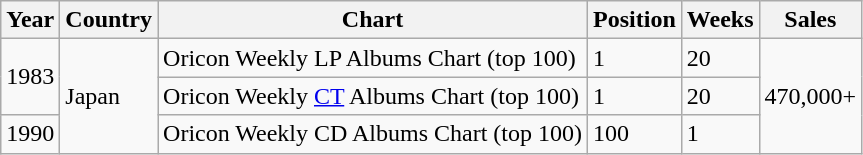<table class="wikitable">
<tr>
<th>Year</th>
<th>Country</th>
<th>Chart</th>
<th>Position</th>
<th>Weeks</th>
<th>Sales</th>
</tr>
<tr>
<td rowspan=2>1983</td>
<td rowspan=3>Japan</td>
<td>Oricon Weekly LP Albums Chart (top 100)</td>
<td>1</td>
<td>20</td>
<td rowspan=3>470,000+</td>
</tr>
<tr>
<td>Oricon Weekly <a href='#'>CT</a> Albums Chart (top 100)</td>
<td>1</td>
<td>20</td>
</tr>
<tr>
<td>1990</td>
<td>Oricon Weekly CD Albums Chart (top 100)</td>
<td>100</td>
<td>1</td>
</tr>
</table>
